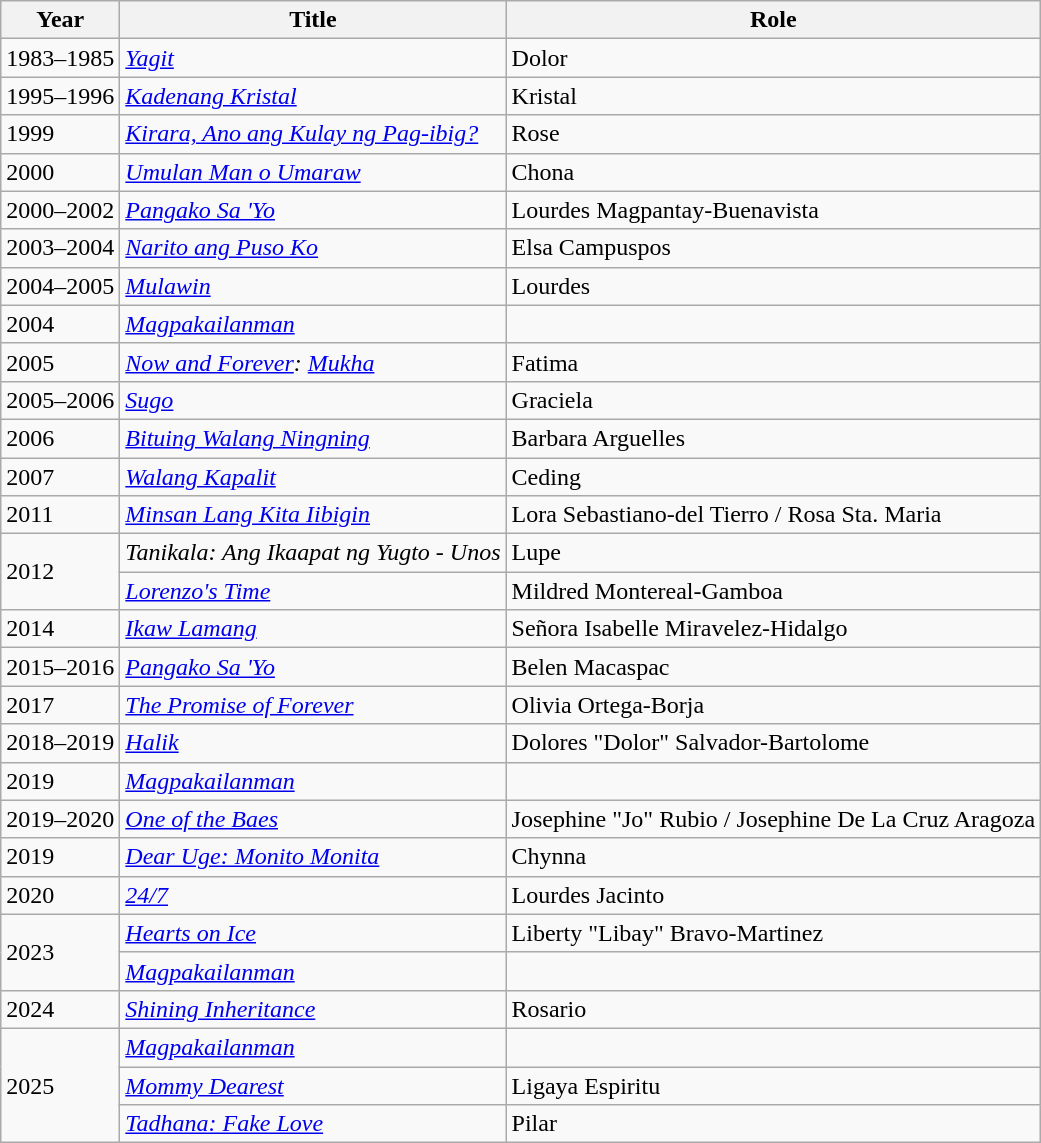<table class="wikitable sortable">
<tr>
<th>Year</th>
<th>Title</th>
<th>Role</th>
</tr>
<tr>
<td>1983–1985</td>
<td><em><a href='#'>Yagit</a></em></td>
<td>Dolor</td>
</tr>
<tr>
<td>1995–1996</td>
<td><em><a href='#'>Kadenang Kristal</a></em></td>
<td>Kristal</td>
</tr>
<tr>
<td>1999</td>
<td><em><a href='#'>Kirara, Ano ang Kulay ng Pag-ibig?</a></em></td>
<td>Rose</td>
</tr>
<tr>
<td>2000</td>
<td><em><a href='#'>Umulan Man o Umaraw</a></em></td>
<td>Chona</td>
</tr>
<tr>
<td>2000–2002</td>
<td><em><a href='#'>Pangako Sa 'Yo</a></em></td>
<td>Lourdes Magpantay-Buenavista</td>
</tr>
<tr>
<td>2003–2004</td>
<td><em><a href='#'>Narito ang Puso Ko</a></em></td>
<td>Elsa Campuspos</td>
</tr>
<tr>
<td>2004–2005</td>
<td><em><a href='#'>Mulawin</a></em></td>
<td>Lourdes</td>
</tr>
<tr>
<td>2004</td>
<td><em><a href='#'>Magpakailanman</a></em></td>
<td></td>
</tr>
<tr>
<td>2005</td>
<td><em><a href='#'>Now and Forever</a>: <a href='#'>Mukha</a></em></td>
<td>Fatima</td>
</tr>
<tr>
<td>2005–2006</td>
<td><em><a href='#'>Sugo</a></em></td>
<td>Graciela</td>
</tr>
<tr>
<td>2006</td>
<td><em><a href='#'>Bituing Walang Ningning</a></em></td>
<td>Barbara Arguelles</td>
</tr>
<tr>
<td>2007</td>
<td><em><a href='#'>Walang Kapalit</a></em></td>
<td>Ceding</td>
</tr>
<tr>
<td>2011</td>
<td><em><a href='#'>Minsan Lang Kita Iibigin</a></em></td>
<td>Lora Sebastiano-del Tierro / Rosa Sta. Maria</td>
</tr>
<tr>
<td rowspan="2">2012</td>
<td><em>Tanikala: Ang Ikaapat ng Yugto - Unos</em></td>
<td>Lupe</td>
</tr>
<tr>
<td><em><a href='#'>Lorenzo's Time</a></em></td>
<td>Mildred Montereal-Gamboa</td>
</tr>
<tr>
<td>2014</td>
<td><em><a href='#'>Ikaw Lamang</a></em></td>
<td>Señora Isabelle Miravelez-Hidalgo</td>
</tr>
<tr>
<td>2015–2016</td>
<td><em> <a href='#'>Pangako Sa 'Yo</a></em></td>
<td>Belen Macaspac</td>
</tr>
<tr>
<td>2017</td>
<td><em><a href='#'>The Promise of Forever</a></em></td>
<td>Olivia Ortega-Borja</td>
</tr>
<tr>
<td>2018–2019</td>
<td><em><a href='#'>Halik</a></em></td>
<td>Dolores "Dolor" Salvador-Bartolome</td>
</tr>
<tr>
<td>2019</td>
<td><em><a href='#'>Magpakailanman</a></em></td>
<td></td>
</tr>
<tr>
<td>2019–2020</td>
<td><em><a href='#'>One of the Baes</a></em></td>
<td>Josephine "Jo" Rubio / Josephine De La Cruz Aragoza</td>
</tr>
<tr>
<td>2019</td>
<td><em><a href='#'>Dear Uge: Monito Monita</a></em></td>
<td>Chynna</td>
</tr>
<tr>
<td>2020</td>
<td><em><a href='#'>24/7</a></em></td>
<td>Lourdes Jacinto</td>
</tr>
<tr>
<td rowspan="2">2023</td>
<td><em><a href='#'>Hearts on Ice</a></em></td>
<td>Liberty "Libay" Bravo-Martinez</td>
</tr>
<tr>
<td><em><a href='#'>Magpakailanman</a></em></td>
<td></td>
</tr>
<tr>
<td>2024</td>
<td><em><a href='#'>Shining Inheritance</a></em></td>
<td>Rosario</td>
</tr>
<tr>
<td rowspan="3">2025</td>
<td><em><a href='#'>Magpakailanman</a></em></td>
<td></td>
</tr>
<tr>
<td><em><a href='#'>Mommy Dearest</a></em></td>
<td>Ligaya Espiritu</td>
</tr>
<tr>
<td><em><a href='#'>Tadhana: Fake Love</a></em></td>
<td>Pilar</td>
</tr>
</table>
